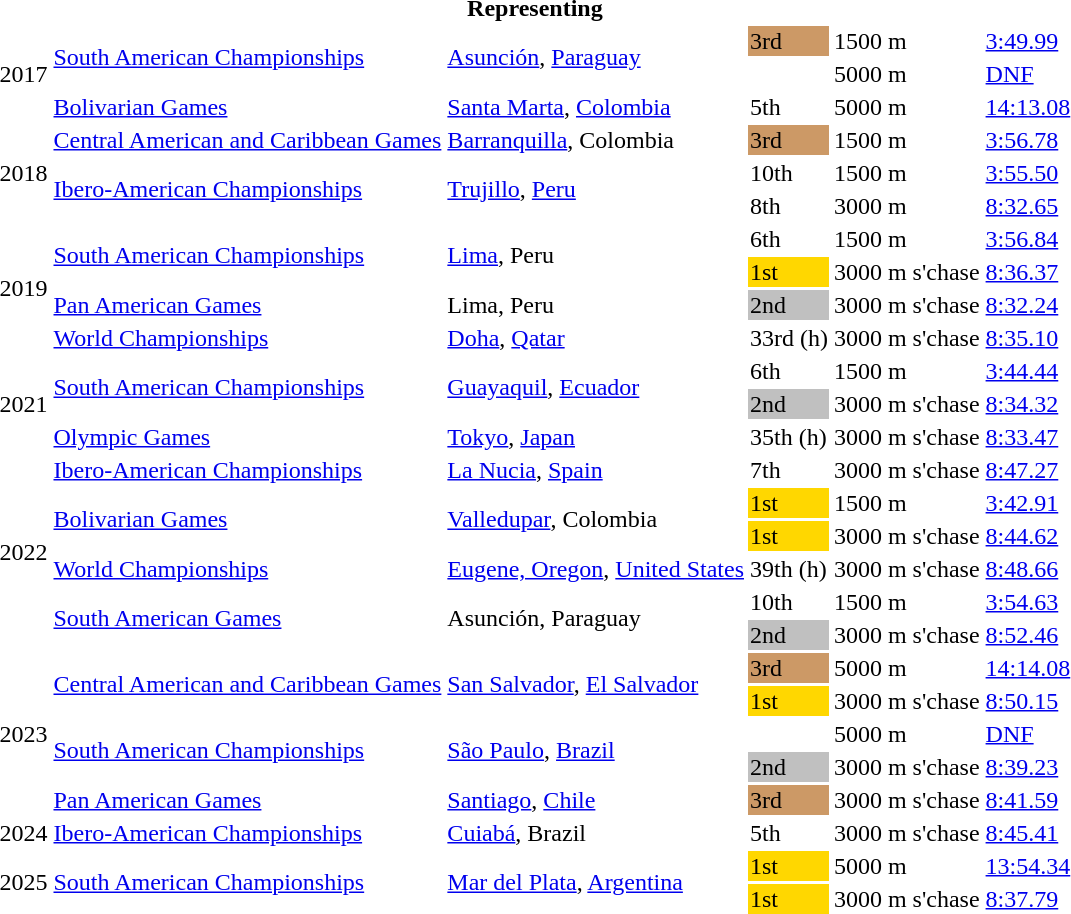<table>
<tr>
<th colspan="6">Representing </th>
</tr>
<tr>
<td rowspan=3>2017</td>
<td rowspan=2><a href='#'>South American Championships</a></td>
<td rowspan=2><a href='#'>Asunción</a>, <a href='#'>Paraguay</a></td>
<td bgcolor=cc9966>3rd</td>
<td>1500 m</td>
<td><a href='#'>3:49.99</a></td>
</tr>
<tr>
<td></td>
<td>5000 m</td>
<td><a href='#'>DNF</a></td>
</tr>
<tr>
<td><a href='#'>Bolivarian Games</a></td>
<td><a href='#'>Santa Marta</a>, <a href='#'>Colombia</a></td>
<td>5th</td>
<td>5000 m</td>
<td><a href='#'>14:13.08</a></td>
</tr>
<tr>
<td rowspan=3>2018</td>
<td><a href='#'>Central American and Caribbean Games</a></td>
<td><a href='#'>Barranquilla</a>, Colombia</td>
<td bgcolor=cc9966>3rd</td>
<td>1500 m</td>
<td><a href='#'>3:56.78</a></td>
</tr>
<tr>
<td rowspan=2><a href='#'>Ibero-American Championships</a></td>
<td rowspan=2><a href='#'>Trujillo</a>, <a href='#'>Peru</a></td>
<td>10th</td>
<td>1500 m</td>
<td><a href='#'>3:55.50</a></td>
</tr>
<tr>
<td>8th</td>
<td>3000 m</td>
<td><a href='#'>8:32.65</a></td>
</tr>
<tr>
<td rowspan=4>2019</td>
<td rowspan=2><a href='#'>South American Championships</a></td>
<td rowspan=2><a href='#'>Lima</a>, Peru</td>
<td>6th</td>
<td>1500 m</td>
<td><a href='#'>3:56.84</a></td>
</tr>
<tr>
<td bgcolor=gold>1st</td>
<td>3000 m s'chase</td>
<td><a href='#'>8:36.37</a></td>
</tr>
<tr>
<td><a href='#'>Pan American Games</a></td>
<td>Lima, Peru</td>
<td bgcolor=silver>2nd</td>
<td>3000 m s'chase</td>
<td><a href='#'>8:32.24</a></td>
</tr>
<tr>
<td><a href='#'>World Championships</a></td>
<td><a href='#'>Doha</a>, <a href='#'>Qatar</a></td>
<td>33rd (h)</td>
<td>3000 m s'chase</td>
<td><a href='#'>8:35.10</a></td>
</tr>
<tr>
<td rowspan=3>2021</td>
<td rowspan=2><a href='#'>South American Championships</a></td>
<td rowspan=2><a href='#'>Guayaquil</a>, <a href='#'>Ecuador</a></td>
<td>6th</td>
<td>1500 m</td>
<td><a href='#'>3:44.44</a></td>
</tr>
<tr>
<td bgcolor=silver>2nd</td>
<td>3000 m s'chase</td>
<td><a href='#'>8:34.32</a></td>
</tr>
<tr>
<td><a href='#'>Olympic Games</a></td>
<td><a href='#'>Tokyo</a>, <a href='#'>Japan</a></td>
<td>35th (h)</td>
<td>3000 m s'chase</td>
<td><a href='#'>8:33.47</a></td>
</tr>
<tr>
<td rowspan=6>2022</td>
<td><a href='#'>Ibero-American Championships</a></td>
<td><a href='#'>La Nucia</a>, <a href='#'>Spain</a></td>
<td>7th</td>
<td>3000 m s'chase</td>
<td><a href='#'>8:47.27</a></td>
</tr>
<tr>
<td rowspan=2><a href='#'>Bolivarian Games</a></td>
<td rowspan=2><a href='#'>Valledupar</a>, Colombia</td>
<td bgcolor=gold>1st</td>
<td>1500 m</td>
<td><a href='#'>3:42.91</a> <strong></strong></td>
</tr>
<tr>
<td bgcolor=gold>1st</td>
<td>3000 m s'chase</td>
<td><a href='#'>8:44.62</a></td>
</tr>
<tr>
<td><a href='#'>World Championships</a></td>
<td><a href='#'>Eugene, Oregon</a>, <a href='#'>United States</a></td>
<td>39th (h)</td>
<td>3000 m s'chase</td>
<td><a href='#'>8:48.66</a></td>
</tr>
<tr>
<td rowspan=2><a href='#'>South American Games</a></td>
<td rowspan=2>Asunción, Paraguay</td>
<td>10th</td>
<td>1500 m</td>
<td><a href='#'>3:54.63</a></td>
</tr>
<tr>
<td bgcolor=silver>2nd</td>
<td>3000 m s'chase</td>
<td><a href='#'>8:52.46</a></td>
</tr>
<tr>
<td rowspan=5>2023</td>
<td rowspan=2><a href='#'>Central American and Caribbean Games</a></td>
<td rowspan=2><a href='#'>San Salvador</a>, <a href='#'>El Salvador</a></td>
<td bgcolor=cc9966>3rd</td>
<td>5000 m</td>
<td><a href='#'>14:14.08</a></td>
</tr>
<tr>
<td bgcolor=gold>1st</td>
<td>3000 m s'chase</td>
<td><a href='#'>8:50.15</a></td>
</tr>
<tr>
<td rowspan=2><a href='#'>South American Championships</a></td>
<td rowspan=2><a href='#'>São Paulo</a>, <a href='#'>Brazil</a></td>
<td></td>
<td>5000 m</td>
<td><a href='#'>DNF</a></td>
</tr>
<tr>
<td bgcolor=silver>2nd</td>
<td>3000 m s'chase</td>
<td><a href='#'>8:39.23</a></td>
</tr>
<tr>
<td><a href='#'>Pan American Games</a></td>
<td><a href='#'>Santiago</a>, <a href='#'>Chile</a></td>
<td bgcolor=cc9966>3rd</td>
<td>3000 m s'chase</td>
<td><a href='#'>8:41.59</a></td>
</tr>
<tr>
<td>2024</td>
<td><a href='#'>Ibero-American Championships</a></td>
<td><a href='#'>Cuiabá</a>, Brazil</td>
<td>5th</td>
<td>3000 m s'chase</td>
<td><a href='#'>8:45.41</a></td>
</tr>
<tr>
<td rowspan=2>2025</td>
<td rowspan=2><a href='#'>South American Championships</a></td>
<td rowspan=2><a href='#'>Mar del Plata</a>, <a href='#'>Argentina</a></td>
<td bgcolor=gold>1st</td>
<td>5000 m</td>
<td><a href='#'>13:54.34</a></td>
</tr>
<tr>
<td bgcolor=gold>1st</td>
<td>3000 m s'chase</td>
<td><a href='#'>8:37.79</a></td>
</tr>
</table>
